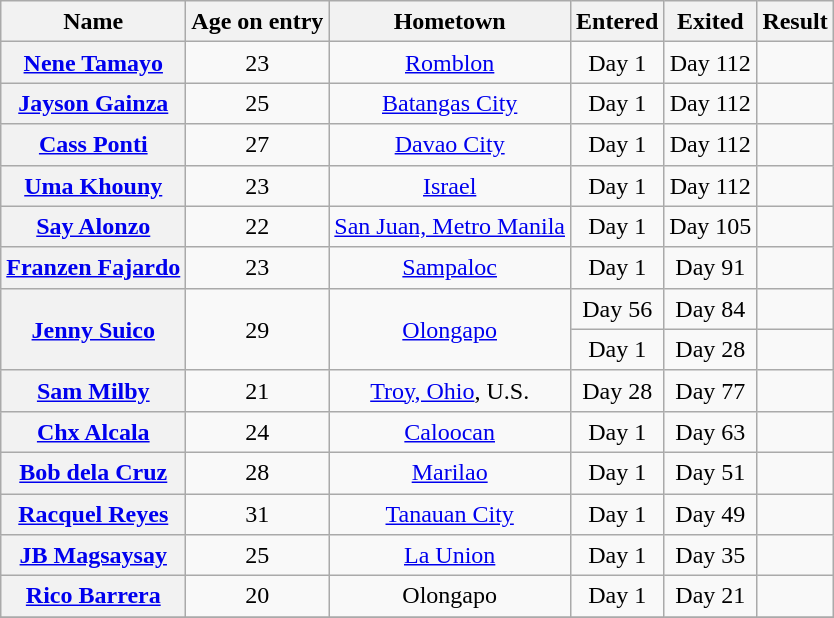<table class="wikitable sortable" style="margin:1em auto; font-size:100%; line-height:20px; text-align:center">
<tr>
<th>Name</th>
<th>Age on entry</th>
<th>Hometown</th>
<th>Entered</th>
<th>Exited</th>
<th>Result</th>
</tr>
<tr>
<th><a href='#'>Nene Tamayo</a></th>
<td align="center">23</td>
<td><a href='#'>Romblon</a></td>
<td>Day 1</td>
<td>Day 112</td>
<td></td>
</tr>
<tr>
<th><a href='#'>Jayson Gainza</a></th>
<td align="center">25</td>
<td><a href='#'>Batangas City</a></td>
<td>Day 1</td>
<td>Day 112</td>
<td></td>
</tr>
<tr>
<th><a href='#'>Cass Ponti</a></th>
<td align="center">27</td>
<td><a href='#'>Davao City</a></td>
<td>Day 1</td>
<td>Day 112</td>
<td></td>
</tr>
<tr>
<th><a href='#'>Uma Khouny</a></th>
<td align="center">23</td>
<td><a href='#'>Israel</a></td>
<td>Day 1</td>
<td>Day 112</td>
<td></td>
</tr>
<tr>
<th><a href='#'>Say Alonzo</a></th>
<td align="center">22</td>
<td><a href='#'>San Juan, Metro Manila</a></td>
<td>Day 1</td>
<td>Day 105</td>
<td></td>
</tr>
<tr>
<th><a href='#'>Franzen Fajardo</a></th>
<td align="center">23</td>
<td><a href='#'>Sampaloc</a></td>
<td>Day 1</td>
<td>Day 91</td>
<td></td>
</tr>
<tr>
<th rowspan="2"><a href='#'>Jenny Suico</a></th>
<td rowspan="2" align="center">29</td>
<td rowspan="2"><a href='#'>Olongapo</a></td>
<td>Day 56</td>
<td>Day 84</td>
<td></td>
</tr>
<tr>
<td>Day 1</td>
<td>Day 28</td>
<td></td>
</tr>
<tr>
<th><a href='#'>Sam Milby</a></th>
<td align="center">21</td>
<td><a href='#'>Troy, Ohio</a>, U.S.</td>
<td>Day 28</td>
<td>Day 77</td>
<td></td>
</tr>
<tr>
<th><a href='#'>Chx Alcala</a></th>
<td align="center">24</td>
<td><a href='#'>Caloocan</a></td>
<td>Day 1</td>
<td>Day 63</td>
<td></td>
</tr>
<tr>
<th><a href='#'>Bob dela Cruz</a></th>
<td align="center">28</td>
<td><a href='#'>Marilao</a></td>
<td>Day 1</td>
<td>Day 51</td>
<td></td>
</tr>
<tr>
<th><a href='#'>Racquel Reyes</a></th>
<td align="center">31</td>
<td><a href='#'>Tanauan City</a></td>
<td>Day 1</td>
<td>Day 49</td>
<td></td>
</tr>
<tr>
<th><a href='#'>JB Magsaysay</a></th>
<td align="center">25</td>
<td><a href='#'>La Union</a></td>
<td>Day 1</td>
<td>Day 35</td>
<td></td>
</tr>
<tr>
<th><a href='#'>Rico Barrera</a></th>
<td align="center">20</td>
<td>Olongapo</td>
<td>Day 1</td>
<td>Day 21</td>
<td></td>
</tr>
<tr>
</tr>
</table>
